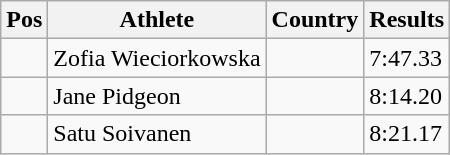<table class="wikitable">
<tr>
<th>Pos</th>
<th>Athlete</th>
<th>Country</th>
<th>Results</th>
</tr>
<tr>
<td align="center"></td>
<td>Zofia Wieciorkowska</td>
<td></td>
<td>7:47.33</td>
</tr>
<tr>
<td align="center"></td>
<td>Jane Pidgeon</td>
<td></td>
<td>8:14.20</td>
</tr>
<tr>
<td align="center"></td>
<td>Satu Soivanen</td>
<td></td>
<td>8:21.17</td>
</tr>
</table>
